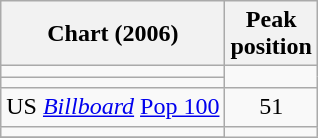<table class="wikitable sortable">
<tr>
<th align="left">Chart (2006)</th>
<th align="center">Peak<br>position</th>
</tr>
<tr>
<td></td>
</tr>
<tr>
<td></td>
</tr>
<tr>
<td align="left">US <em><a href='#'>Billboard</a></em> <a href='#'>Pop 100</a></td>
<td align="center">51</td>
</tr>
<tr>
<td></td>
</tr>
<tr>
</tr>
</table>
